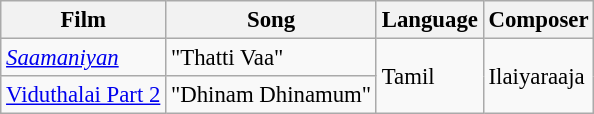<table class="wikitable sortable" style="font-size:95%;">
<tr>
<th>Film</th>
<th>Song</th>
<th>Language</th>
<th>Composer</th>
</tr>
<tr>
<td><em><a href='#'>Saamaniyan</a></em></td>
<td>"Thatti Vaa"</td>
<td rowspan="2">Tamil</td>
<td rowspan="2">Ilaiyaraaja</td>
</tr>
<tr>
<td><a href='#'>Viduthalai Part 2</a></td>
<td>"Dhinam Dhinamum"</td>
</tr>
</table>
